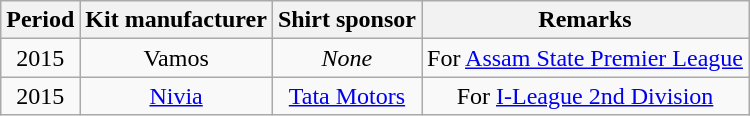<table class="wikitable" style="text-align:center;margin-left:1em;float:center">
<tr>
<th>Period</th>
<th>Kit manufacturer</th>
<th>Shirt sponsor</th>
<th>Remarks</th>
</tr>
<tr>
<td>2015</td>
<td>Vamos</td>
<td><em>None</em></td>
<td>For <a href='#'>Assam State Premier League</a></td>
</tr>
<tr>
<td>2015</td>
<td><a href='#'>Nivia</a></td>
<td><a href='#'>Tata Motors</a></td>
<td>For <a href='#'>I-League 2nd Division</a></td>
</tr>
</table>
